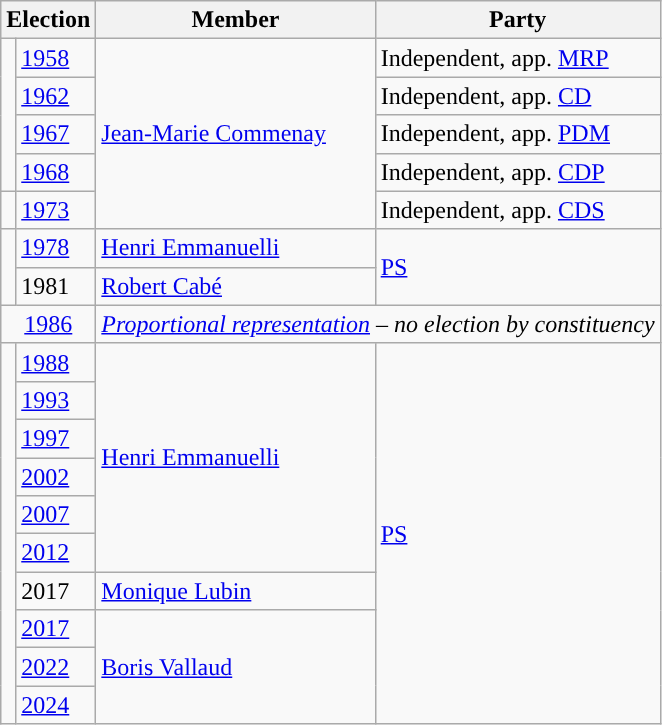<table class="wikitable">
<tr>
<th colspan=2>Election</th>
<th>Member</th>
<th>Party</th>
</tr>
<tr>
<td rowspan=4 style="color:inherit;background-color: "></td>
<td><a href='#'>1958</a></td>
<td rowspan=5><a href='#'>Jean-Marie Commenay</a></td>
<td>Independent, app. <a href='#'>MRP</a></td>
</tr>
<tr>
<td><a href='#'>1962</a></td>
<td>Independent, app. <a href='#'>CD</a></td>
</tr>
<tr>
<td><a href='#'>1967</a></td>
<td>Independent, app. <a href='#'>PDM</a></td>
</tr>
<tr>
<td><a href='#'>1968</a></td>
<td>Independent, app. <a href='#'>CDP</a></td>
</tr>
<tr>
<td style="color:inherit;background-color: "></td>
<td><a href='#'>1973</a></td>
<td>Independent, app. <a href='#'>CDS</a></td>
</tr>
<tr>
<td rowspan="2" style="background-color: "></td>
<td><a href='#'>1978</a></td>
<td><a href='#'>Henri Emmanuelli</a></td>
<td rowspan="2"><a href='#'>PS</a></td>
</tr>
<tr>
<td>1981</td>
<td><a href='#'>Robert Cabé</a></td>
</tr>
<tr>
<td colspan="2" align="center"><a href='#'>1986</a></td>
<td colspan="2"><em><a href='#'>Proportional representation</a> – no election by constituency</em></td>
</tr>
<tr>
<td rowspan="10" style="color:inherit;background-color: "></td>
<td><a href='#'>1988</a></td>
<td rowspan=6><a href='#'>Henri Emmanuelli</a></td>
<td rowspan="10"><a href='#'>PS</a></td>
</tr>
<tr>
<td><a href='#'>1993</a></td>
</tr>
<tr>
<td><a href='#'>1997</a></td>
</tr>
<tr>
<td><a href='#'>2002</a></td>
</tr>
<tr>
<td><a href='#'>2007</a></td>
</tr>
<tr>
<td><a href='#'>2012</a></td>
</tr>
<tr>
<td>2017</td>
<td><a href='#'>Monique Lubin</a></td>
</tr>
<tr>
<td><a href='#'>2017</a></td>
<td rowspan="3"><a href='#'>Boris Vallaud</a></td>
</tr>
<tr>
<td><a href='#'>2022</a></td>
</tr>
<tr>
<td><a href='#'>2024</a></td>
</tr>
</table>
